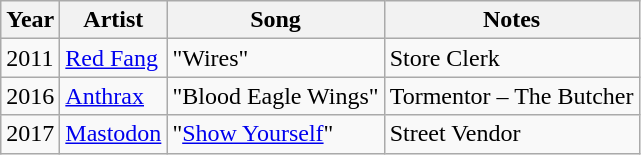<table class="wikitable">
<tr>
<th>Year</th>
<th>Artist</th>
<th>Song</th>
<th>Notes</th>
</tr>
<tr>
<td>2011</td>
<td><a href='#'>Red Fang</a></td>
<td>"Wires"</td>
<td>Store Clerk</td>
</tr>
<tr>
<td>2016</td>
<td><a href='#'>Anthrax</a></td>
<td>"Blood Eagle Wings"</td>
<td>Tormentor – The Butcher</td>
</tr>
<tr>
<td>2017</td>
<td><a href='#'>Mastodon</a></td>
<td>"<a href='#'>Show Yourself</a>"</td>
<td>Street Vendor</td>
</tr>
</table>
